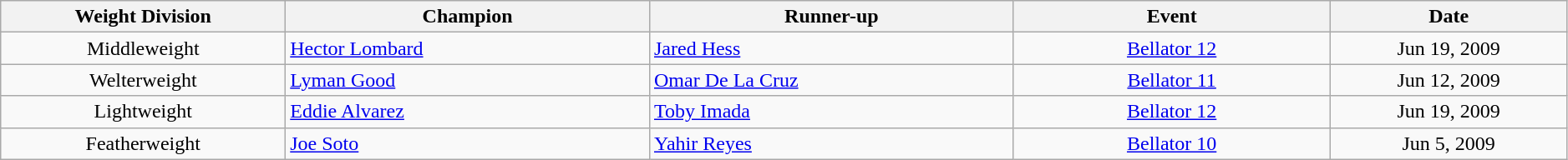<table class="wikitable" width="99%" style="text-align:center;">
<tr>
<th width="18%">Weight Division</th>
<th width="23%">Champion</th>
<th width="23%">Runner-up</th>
<th width="20%">Event</th>
<th width="15%">Date</th>
</tr>
<tr>
<td>Middleweight</td>
<td align=left> <a href='#'>Hector Lombard</a></td>
<td align=left> <a href='#'>Jared Hess</a></td>
<td><a href='#'>Bellator 12</a></td>
<td>Jun 19, 2009</td>
</tr>
<tr>
<td>Welterweight</td>
<td align=left> <a href='#'>Lyman Good</a></td>
<td align=left> <a href='#'>Omar De La Cruz</a></td>
<td><a href='#'>Bellator 11</a></td>
<td>Jun 12, 2009</td>
</tr>
<tr>
<td>Lightweight</td>
<td align=left> <a href='#'>Eddie Alvarez</a></td>
<td align=left> <a href='#'>Toby Imada</a></td>
<td><a href='#'>Bellator 12</a></td>
<td>Jun 19, 2009</td>
</tr>
<tr>
<td>Featherweight</td>
<td align=left> <a href='#'>Joe Soto</a></td>
<td align=left> <a href='#'>Yahir Reyes</a></td>
<td><a href='#'>Bellator 10</a></td>
<td>Jun 5, 2009</td>
</tr>
</table>
